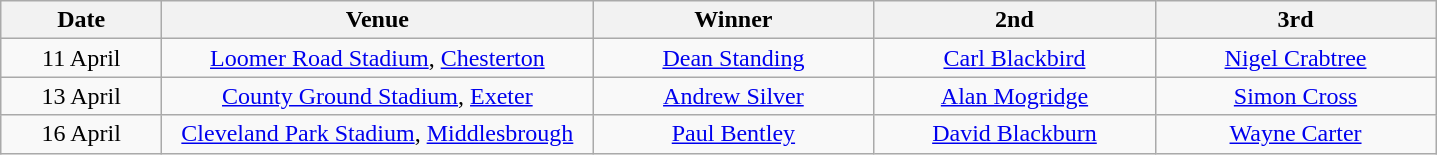<table class="wikitable" style="text-align:center">
<tr>
<th width=100>Date</th>
<th width=280>Venue</th>
<th width=180>Winner</th>
<th width=180>2nd</th>
<th width=180>3rd</th>
</tr>
<tr>
<td align=center>11 April</td>
<td><a href='#'>Loomer Road Stadium</a>, <a href='#'>Chesterton</a></td>
<td><a href='#'>Dean Standing</a></td>
<td><a href='#'>Carl Blackbird</a></td>
<td><a href='#'>Nigel Crabtree</a></td>
</tr>
<tr>
<td align=center>13 April</td>
<td><a href='#'>County Ground Stadium</a>, <a href='#'>Exeter</a></td>
<td><a href='#'>Andrew Silver</a></td>
<td><a href='#'>Alan Mogridge</a></td>
<td><a href='#'>Simon Cross</a></td>
</tr>
<tr>
<td align=center>16 April</td>
<td><a href='#'>Cleveland Park Stadium</a>, <a href='#'>Middlesbrough</a></td>
<td><a href='#'>Paul Bentley</a></td>
<td><a href='#'>David Blackburn</a></td>
<td><a href='#'>Wayne Carter</a></td>
</tr>
</table>
